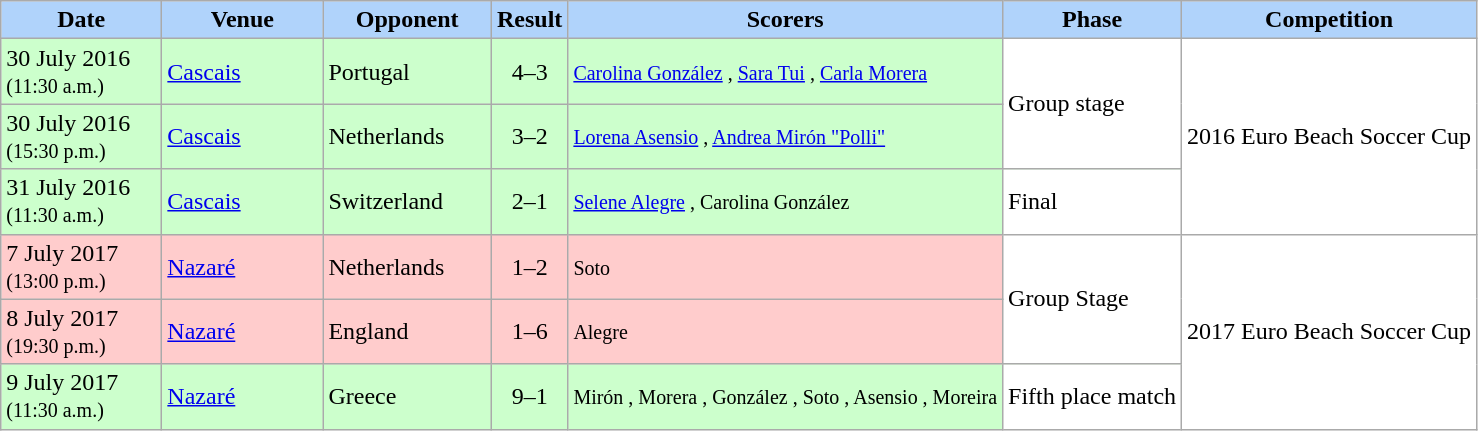<table class="wikitable">
<tr>
<th style="background:#B0D3FB;" width=100><span> Date</span></th>
<th style="background:#B0D3FB;" width=100><span> Venue</span></th>
<th style="background:#B0D3FB;" width=105><span> Opponent</span></th>
<th style="background:#B0D3FB;"><span> Result</span></th>
<th style="background:#B0D3FB;"><span> Scorers</span></th>
<th style="background:#B0D3FB;"><span> Phase</span></th>
<th style="background:#B0D3FB;"><span> Competition</span></th>
</tr>
<tr style="background:#cfc;">
<td>30 July 2016 <small>(11:30 a.m.)</small></td>
<td> <a href='#'>Cascais</a></td>
<td align=> Portugal</td>
<td align=center>4–3 </td>
<td><small><a href='#'>Carolina González</a>  , <a href='#'>Sara Tui</a> , <a href='#'>Carla Morera</a> </small></td>
<td rowspan=2 bgcolor=#ffffff>Group stage</td>
<td rowspan=3 bgcolor=#ffffff>2016 Euro Beach Soccer Cup</td>
</tr>
<tr style="background:#cfc;">
<td>30 July 2016 <small>(15:30 p.m.)</small></td>
<td> <a href='#'>Cascais</a></td>
<td align=> Netherlands</td>
<td align=center>3–2 </td>
<td><small><a href='#'>Lorena Asensio</a> , <a href='#'>Andrea Mirón "Polli"</a>  </small></td>
</tr>
<tr style="background:#cfc;">
<td>31 July 2016 <small>(11:30 a.m.)</small></td>
<td> <a href='#'>Cascais</a></td>
<td align=> Switzerland</td>
<td align=center>2–1 </td>
<td><small><a href='#'>Selene Alegre</a> , Carolina González </small></td>
<td bgcolor=#ffffff>Final</td>
</tr>
<tr style="background:#fcc;">
<td>7 July 2017 <small>(13:00 p.m.)</small></td>
<td> <a href='#'>Nazaré</a></td>
<td align=> Netherlands</td>
<td align=center>1–2 </td>
<td><small>Soto </small></td>
<td rowspan=2 bgcolor=#ffffff>Group Stage</td>
<td rowspan=3 bgcolor=#ffffff>2017 Euro Beach Soccer Cup</td>
</tr>
<tr style="background:#fcc;">
<td>8 July 2017 <small>(19:30 p.m.)</small></td>
<td> <a href='#'>Nazaré</a></td>
<td align=> England</td>
<td align=center>1–6 </td>
<td><small>Alegre </small></td>
</tr>
<tr style="background:#cfc;">
<td>9 July 2017 <small>(11:30 a.m.)</small></td>
<td> <a href='#'>Nazaré</a></td>
<td align=> Greece</td>
<td align=center>9–1 </td>
<td><small>Mirón  , Morera , González , Soto  , Asensio  , Moreira </small></td>
<td bgcolor=#ffffff>Fifth place match</td>
</tr>
</table>
